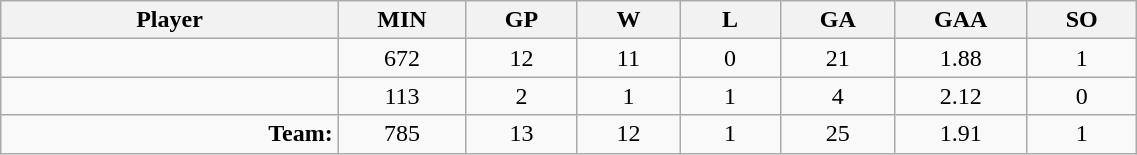<table class="wikitable sortable" width="60%">
<tr>
<th bgcolor="#DDDDFF" width="10%">Player</th>
<th width="3%" bgcolor="#DDDDFF" title="Minutes played">MIN</th>
<th width="3%" bgcolor="#DDDDFF" title="Games played in">GP</th>
<th width="3%" bgcolor="#DDDDFF" title="Games played in">W</th>
<th width="3%" bgcolor="#DDDDFF"title="Games played in">L</th>
<th width="3%" bgcolor="#DDDDFF" title="Goals against">GA</th>
<th width="3%" bgcolor="#DDDDFF" title="Goals against average">GAA</th>
<th width="3%" bgcolor="#DDDDFF" title="Shut-outs">SO</th>
</tr>
<tr align="center">
<td align="right"></td>
<td>672</td>
<td>12</td>
<td>11</td>
<td>0</td>
<td>21</td>
<td>1.88</td>
<td>1</td>
</tr>
<tr align="center">
<td align="right"></td>
<td>113</td>
<td>2</td>
<td>1</td>
<td>1</td>
<td>4</td>
<td>2.12</td>
<td>0</td>
</tr>
<tr align="center">
<td align="right"><strong>Team:</strong></td>
<td>785</td>
<td>13</td>
<td>12</td>
<td>1</td>
<td>25</td>
<td>1.91</td>
<td>1</td>
</tr>
</table>
